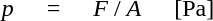<table style="margin:0.2em auto" cellspacing=2 cellpadding=10>
<tr>
<td Valign=top align=left><em>p</em></td>
<td Valign=top align=center nowrap>=</td>
<td Valign=top align=left><em>F</em> / <em>A</em></td>
<td Valign=top align=left>[Pa]</td>
</tr>
</table>
